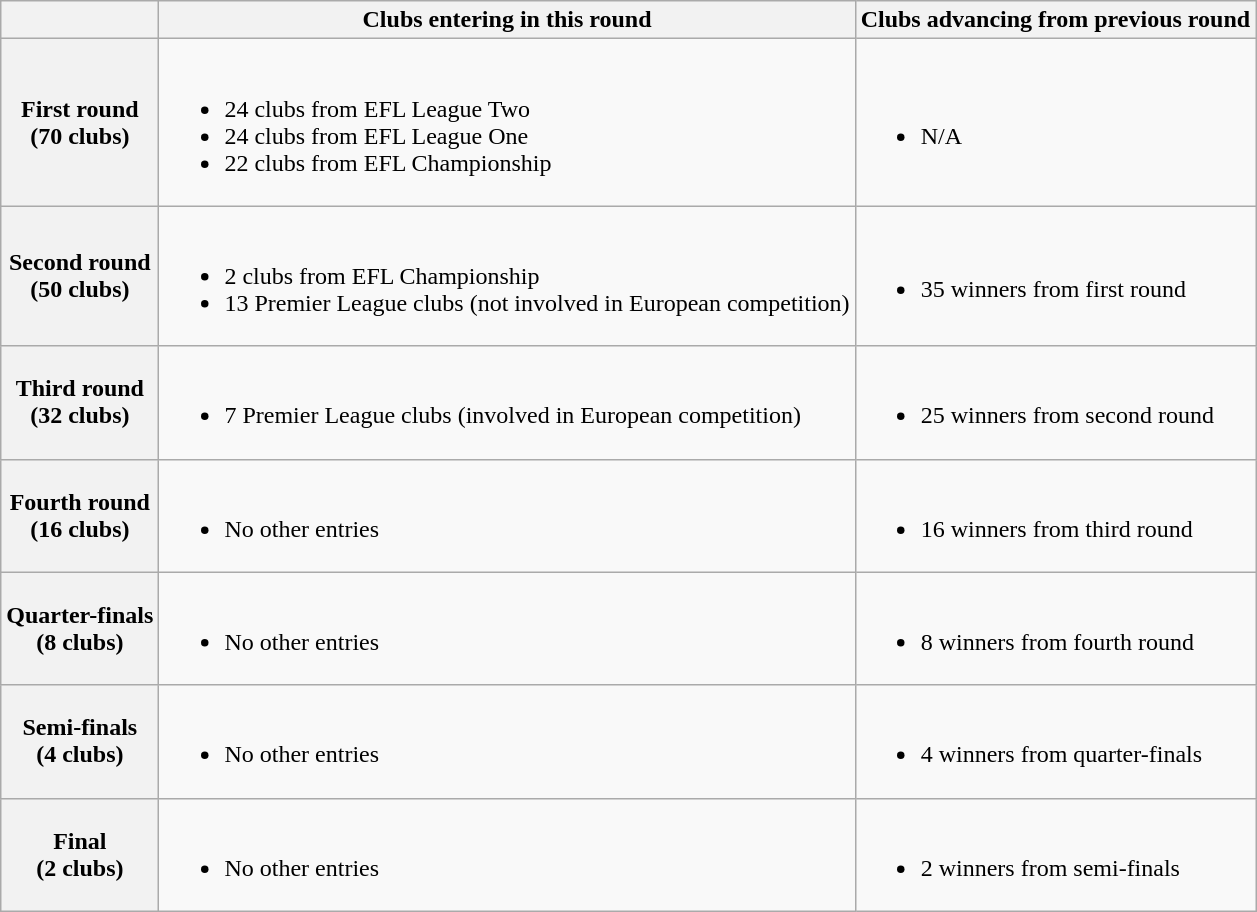<table class="wikitable">
<tr>
<th></th>
<th>Clubs entering in this round</th>
<th>Clubs advancing from previous round</th>
</tr>
<tr>
<th>First round<br>(70 clubs)</th>
<td><br><ul><li>24 clubs from EFL League Two</li><li>24 clubs from EFL League One</li><li>22 clubs from EFL Championship</li></ul></td>
<td><br><ul><li>N/A</li></ul></td>
</tr>
<tr>
<th>Second round<br>(50 clubs)</th>
<td><br><ul><li>2 clubs from EFL Championship</li><li>13 Premier League clubs (not involved in European competition)</li></ul></td>
<td><br><ul><li>35 winners from first round</li></ul></td>
</tr>
<tr>
<th>Third round<br>(32 clubs)</th>
<td><br><ul><li>7 Premier League clubs (involved in European competition)</li></ul></td>
<td><br><ul><li>25 winners from second round</li></ul></td>
</tr>
<tr>
<th>Fourth round<br>(16 clubs)</th>
<td><br><ul><li>No other entries</li></ul></td>
<td><br><ul><li>16 winners from third round</li></ul></td>
</tr>
<tr>
<th>Quarter-finals<br>(8 clubs)</th>
<td><br><ul><li>No other entries</li></ul></td>
<td><br><ul><li>8 winners from fourth round</li></ul></td>
</tr>
<tr>
<th>Semi-finals<br>(4 clubs)</th>
<td><br><ul><li>No other entries</li></ul></td>
<td><br><ul><li>4 winners from quarter-finals</li></ul></td>
</tr>
<tr>
<th>Final<br>(2 clubs)</th>
<td><br><ul><li>No other entries</li></ul></td>
<td><br><ul><li>2 winners from semi-finals</li></ul></td>
</tr>
</table>
